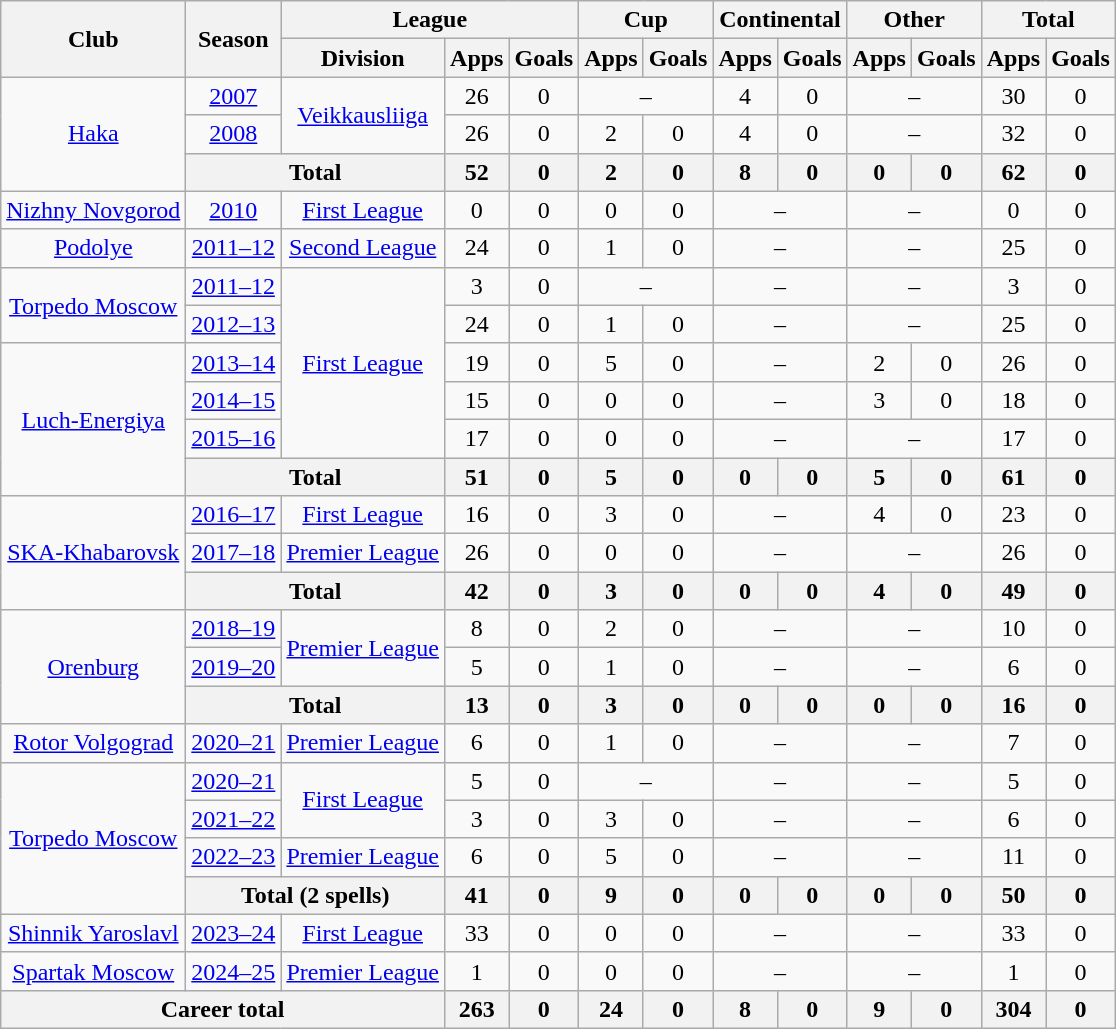<table class="wikitable" style="text-align: center;">
<tr>
<th rowspan=2>Club</th>
<th rowspan=2>Season</th>
<th colspan=3>League</th>
<th colspan=2>Cup</th>
<th colspan=2>Continental</th>
<th colspan=2>Other</th>
<th colspan=2>Total</th>
</tr>
<tr>
<th>Division</th>
<th>Apps</th>
<th>Goals</th>
<th>Apps</th>
<th>Goals</th>
<th>Apps</th>
<th>Goals</th>
<th>Apps</th>
<th>Goals</th>
<th>Apps</th>
<th>Goals</th>
</tr>
<tr>
<td rowspan="3"><a href='#'>Haka</a></td>
<td><a href='#'>2007</a></td>
<td rowspan="2"><a href='#'>Veikkausliiga</a></td>
<td>26</td>
<td>0</td>
<td colspan=2>–</td>
<td>4</td>
<td>0</td>
<td colspan=2>–</td>
<td>30</td>
<td>0</td>
</tr>
<tr>
<td><a href='#'>2008</a></td>
<td>26</td>
<td>0</td>
<td>2</td>
<td>0</td>
<td>4</td>
<td>0</td>
<td colspan=2>–</td>
<td>32</td>
<td>0</td>
</tr>
<tr>
<th colspan=2>Total</th>
<th>52</th>
<th>0</th>
<th>2</th>
<th>0</th>
<th>8</th>
<th>0</th>
<th>0</th>
<th>0</th>
<th>62</th>
<th>0</th>
</tr>
<tr>
<td><a href='#'>Nizhny Novgorod</a></td>
<td><a href='#'>2010</a></td>
<td><a href='#'>First League</a></td>
<td>0</td>
<td>0</td>
<td>0</td>
<td>0</td>
<td colspan=2>–</td>
<td colspan=2>–</td>
<td>0</td>
<td>0</td>
</tr>
<tr>
<td><a href='#'>Podolye</a></td>
<td><a href='#'>2011–12</a></td>
<td><a href='#'>Second League</a></td>
<td>24</td>
<td>0</td>
<td>1</td>
<td>0</td>
<td colspan=2>–</td>
<td colspan=2>–</td>
<td>25</td>
<td>0</td>
</tr>
<tr>
<td rowspan="2"><a href='#'>Torpedo Moscow</a></td>
<td><a href='#'>2011–12</a></td>
<td rowspan="5"><a href='#'>First League</a></td>
<td>3</td>
<td>0</td>
<td colspan=2>–</td>
<td colspan=2>–</td>
<td colspan=2>–</td>
<td>3</td>
<td>0</td>
</tr>
<tr>
<td><a href='#'>2012–13</a></td>
<td>24</td>
<td>0</td>
<td>1</td>
<td>0</td>
<td colspan=2>–</td>
<td colspan=2>–</td>
<td>25</td>
<td>0</td>
</tr>
<tr>
<td rowspan="4"><a href='#'>Luch-Energiya</a></td>
<td><a href='#'>2013–14</a></td>
<td>19</td>
<td>0</td>
<td>5</td>
<td>0</td>
<td colspan=2>–</td>
<td>2</td>
<td>0</td>
<td>26</td>
<td>0</td>
</tr>
<tr>
<td><a href='#'>2014–15</a></td>
<td>15</td>
<td>0</td>
<td>0</td>
<td>0</td>
<td colspan=2>–</td>
<td>3</td>
<td>0</td>
<td>18</td>
<td>0</td>
</tr>
<tr>
<td><a href='#'>2015–16</a></td>
<td>17</td>
<td>0</td>
<td>0</td>
<td>0</td>
<td colspan=2>–</td>
<td colspan=2>–</td>
<td>17</td>
<td>0</td>
</tr>
<tr>
<th colspan=2>Total</th>
<th>51</th>
<th>0</th>
<th>5</th>
<th>0</th>
<th>0</th>
<th>0</th>
<th>5</th>
<th>0</th>
<th>61</th>
<th>0</th>
</tr>
<tr>
<td rowspan="3"><a href='#'>SKA-Khabarovsk</a></td>
<td><a href='#'>2016–17</a></td>
<td><a href='#'>First League</a></td>
<td>16</td>
<td>0</td>
<td>3</td>
<td>0</td>
<td colspan=2>–</td>
<td>4</td>
<td>0</td>
<td>23</td>
<td>0</td>
</tr>
<tr>
<td><a href='#'>2017–18</a></td>
<td><a href='#'>Premier League</a></td>
<td>26</td>
<td>0</td>
<td>0</td>
<td>0</td>
<td colspan=2>–</td>
<td colspan=2>–</td>
<td>26</td>
<td>0</td>
</tr>
<tr>
<th colspan=2>Total</th>
<th>42</th>
<th>0</th>
<th>3</th>
<th>0</th>
<th>0</th>
<th>0</th>
<th>4</th>
<th>0</th>
<th>49</th>
<th>0</th>
</tr>
<tr>
<td rowspan="3"><a href='#'>Orenburg</a></td>
<td><a href='#'>2018–19</a></td>
<td rowspan="2"><a href='#'>Premier League</a></td>
<td>8</td>
<td>0</td>
<td>2</td>
<td>0</td>
<td colspan=2>–</td>
<td colspan=2>–</td>
<td>10</td>
<td>0</td>
</tr>
<tr>
<td><a href='#'>2019–20</a></td>
<td>5</td>
<td>0</td>
<td>1</td>
<td>0</td>
<td colspan=2>–</td>
<td colspan=2>–</td>
<td>6</td>
<td>0</td>
</tr>
<tr>
<th colspan=2>Total</th>
<th>13</th>
<th>0</th>
<th>3</th>
<th>0</th>
<th>0</th>
<th>0</th>
<th>0</th>
<th>0</th>
<th>16</th>
<th>0</th>
</tr>
<tr>
<td><a href='#'>Rotor Volgograd</a></td>
<td><a href='#'>2020–21</a></td>
<td><a href='#'>Premier League</a></td>
<td>6</td>
<td>0</td>
<td>1</td>
<td>0</td>
<td colspan=2>–</td>
<td colspan=2>–</td>
<td>7</td>
<td>0</td>
</tr>
<tr>
<td rowspan="4"><a href='#'>Torpedo Moscow</a></td>
<td><a href='#'>2020–21</a></td>
<td rowspan="2"><a href='#'>First League</a></td>
<td>5</td>
<td>0</td>
<td colspan=2>–</td>
<td colspan=2>–</td>
<td colspan=2>–</td>
<td>5</td>
<td>0</td>
</tr>
<tr>
<td><a href='#'>2021–22</a></td>
<td>3</td>
<td>0</td>
<td>3</td>
<td>0</td>
<td colspan=2>–</td>
<td colspan=2>–</td>
<td>6</td>
<td>0</td>
</tr>
<tr>
<td><a href='#'>2022–23</a></td>
<td><a href='#'>Premier League</a></td>
<td>6</td>
<td>0</td>
<td>5</td>
<td>0</td>
<td colspan=2>–</td>
<td colspan=2>–</td>
<td>11</td>
<td>0</td>
</tr>
<tr>
<th colspan=2>Total (2 spells)</th>
<th>41</th>
<th>0</th>
<th>9</th>
<th>0</th>
<th>0</th>
<th>0</th>
<th>0</th>
<th>0</th>
<th>50</th>
<th>0</th>
</tr>
<tr>
<td><a href='#'>Shinnik Yaroslavl</a></td>
<td><a href='#'>2023–24</a></td>
<td><a href='#'>First League</a></td>
<td>33</td>
<td>0</td>
<td>0</td>
<td>0</td>
<td colspan=2>–</td>
<td colspan=2>–</td>
<td>33</td>
<td>0</td>
</tr>
<tr>
<td><a href='#'>Spartak Moscow</a></td>
<td><a href='#'>2024–25</a></td>
<td><a href='#'>Premier League</a></td>
<td>1</td>
<td>0</td>
<td>0</td>
<td>0</td>
<td colspan=2>–</td>
<td colspan=2>–</td>
<td>1</td>
<td>0</td>
</tr>
<tr>
<th colspan=3>Career total</th>
<th>263</th>
<th>0</th>
<th>24</th>
<th>0</th>
<th>8</th>
<th>0</th>
<th>9</th>
<th>0</th>
<th>304</th>
<th>0</th>
</tr>
</table>
